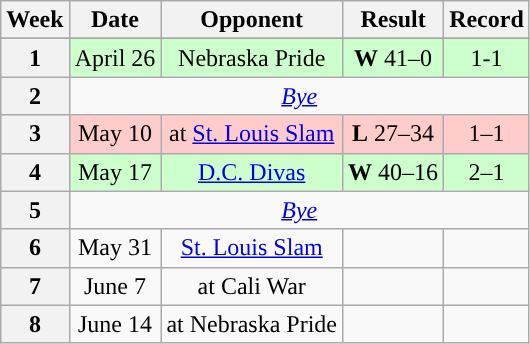<table class="wikitable" style="text-align:center">
<tr>
<th>Week</th>
<th>Date</th>
<th>Opponent</th>
<th>Result</th>
<th>Record</th>
</tr>
<tr>
</tr>
<tr style="background:#cfc">
<th>1</th>
<td>April 26</td>
<td>Nebraska Pride</td>
<td><strong>W</strong> 41–0</td>
<td>1-1</td>
</tr>
<tr style="background:#cc">
<th>2</th>
<td colspan="4"><em><a href='#'>Bye</a></em></td>
</tr>
<tr style="background:#fcc">
<th>3</th>
<td>May 10</td>
<td>at <a href='#'>St. Louis Slam</a></td>
<td><strong>L</strong> 27–34</td>
<td>1–1</td>
</tr>
<tr style="background:#cfc">
<th>4</th>
<td>May 17</td>
<td><a href='#'>D.C. Divas</a></td>
<td><strong>W</strong> 40–16</td>
<td>2–1</td>
</tr>
<tr>
<th>5</th>
<td colspan="4"><em><a href='#'>Bye</a></em></td>
</tr>
<tr style="background:#cc">
<th>6</th>
<td>May 31</td>
<td><a href='#'>St. Louis Slam</a></td>
<td></td>
<td></td>
</tr>
<tr style="background:#cc">
<th>7</th>
<td>June 7</td>
<td>at Cali War</td>
<td></td>
<td></td>
</tr>
<tr style="background:#cc">
<th>8</th>
<td>June 14</td>
<td>at Nebraska Pride</td>
<td></td>
<td></td>
</tr>
</table>
